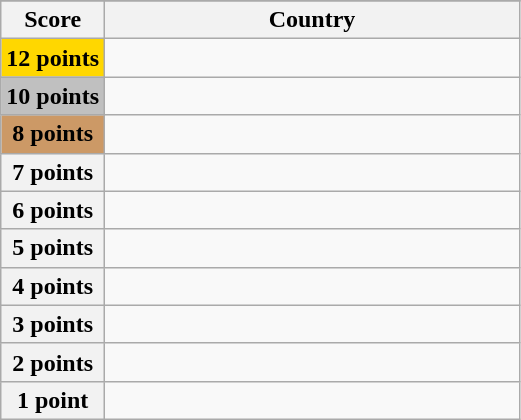<table class="wikitable">
<tr>
</tr>
<tr>
<th scope="col" width="20%">Score</th>
<th scope="col">Country</th>
</tr>
<tr>
<th scope="row" style="background:gold">12 points</th>
<td></td>
</tr>
<tr>
<th scope="row" style="background:silver">10 points</th>
<td></td>
</tr>
<tr>
<th scope="row" style="background:#CC9966">8 points</th>
<td></td>
</tr>
<tr>
<th scope="row">7 points</th>
<td></td>
</tr>
<tr>
<th scope="row">6 points</th>
<td></td>
</tr>
<tr>
<th scope="row">5 points</th>
<td></td>
</tr>
<tr>
<th scope="row">4 points</th>
<td></td>
</tr>
<tr>
<th scope="row">3 points</th>
<td></td>
</tr>
<tr>
<th scope="row">2 points</th>
<td></td>
</tr>
<tr>
<th scope="row">1 point</th>
<td></td>
</tr>
</table>
